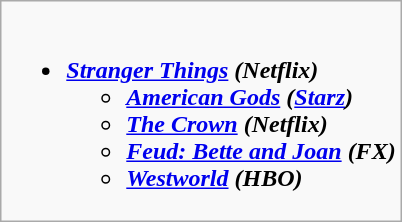<table class="wikitable">
<tr>
<td style="vertical-align:top;"><br><ul><li><strong><em><a href='#'>Stranger Things</a><em> (Netflix)<strong><ul><li></em><a href='#'>American Gods</a><em> (<a href='#'>Starz</a>)</li><li></em><a href='#'>The Crown</a><em> (Netflix)</li><li></em><a href='#'>Feud: Bette and Joan</a><em> (FX)</li><li></em><a href='#'>Westworld</a><em> (HBO)</li></ul></li></ul></td>
</tr>
</table>
